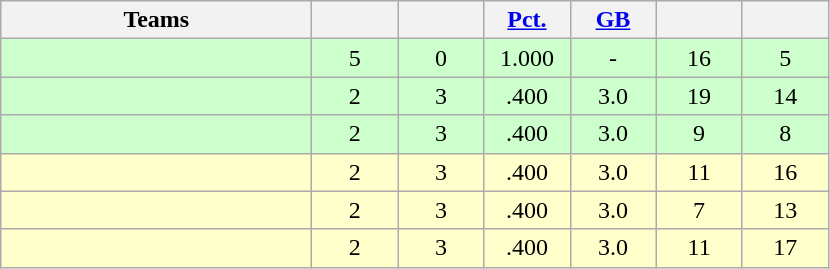<table class="wikitable" style="text-align:center;">
<tr>
<th width=200px>Teams</th>
<th width=50px></th>
<th width=50px></th>
<th width=50px><a href='#'>Pct.</a></th>
<th width=50px><a href='#'>GB</a></th>
<th width=50px></th>
<th width=50px></th>
</tr>
<tr style="background-color:#ccffcc">
<td align=left></td>
<td>5</td>
<td>0</td>
<td>1.000</td>
<td>-</td>
<td>16</td>
<td>5</td>
</tr>
<tr style="background-color:#ccffcc">
<td align="left"></td>
<td>2</td>
<td>3</td>
<td>.400</td>
<td>3.0</td>
<td>19</td>
<td>14</td>
</tr>
<tr style="background-color:#ccffcc">
<td align="left"></td>
<td>2</td>
<td>3</td>
<td>.400</td>
<td>3.0</td>
<td>9</td>
<td>8</td>
</tr>
<tr style="background-color:#ffffcc">
<td align="left"></td>
<td>2</td>
<td>3</td>
<td>.400</td>
<td>3.0</td>
<td>11</td>
<td>16</td>
</tr>
<tr style="background-color:#ffffcc">
<td align="left"></td>
<td>2</td>
<td>3</td>
<td>.400</td>
<td>3.0</td>
<td>7</td>
<td>13</td>
</tr>
<tr style="background-color:#ffffcc">
<td align=left></td>
<td>2</td>
<td>3</td>
<td>.400</td>
<td>3.0</td>
<td>11</td>
<td>17</td>
</tr>
</table>
